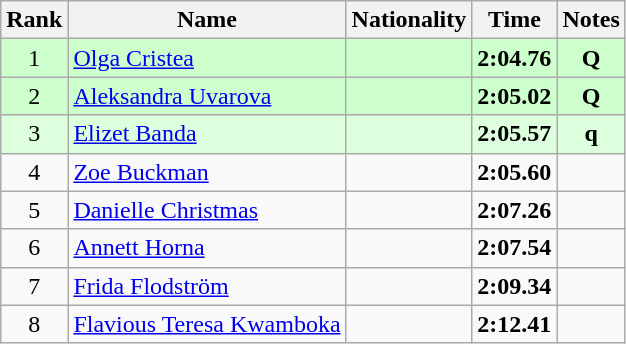<table class="wikitable sortable" style="text-align:center">
<tr>
<th>Rank</th>
<th>Name</th>
<th>Nationality</th>
<th>Time</th>
<th>Notes</th>
</tr>
<tr bgcolor=ccffcc>
<td>1</td>
<td align=left><a href='#'>Olga Cristea</a></td>
<td align=left></td>
<td><strong>2:04.76</strong></td>
<td><strong>Q</strong></td>
</tr>
<tr bgcolor=ccffcc>
<td>2</td>
<td align=left><a href='#'>Aleksandra Uvarova</a></td>
<td align=left></td>
<td><strong>2:05.02</strong></td>
<td><strong>Q</strong></td>
</tr>
<tr bgcolor=ddffdd>
<td>3</td>
<td align=left><a href='#'>Elizet Banda</a></td>
<td align=left></td>
<td><strong>2:05.57</strong></td>
<td><strong>q</strong></td>
</tr>
<tr>
<td>4</td>
<td align=left><a href='#'>Zoe Buckman</a></td>
<td align=left></td>
<td><strong>2:05.60</strong></td>
<td></td>
</tr>
<tr>
<td>5</td>
<td align=left><a href='#'>Danielle Christmas</a></td>
<td align=left></td>
<td><strong>2:07.26</strong></td>
<td></td>
</tr>
<tr>
<td>6</td>
<td align=left><a href='#'>Annett Horna</a></td>
<td align=left></td>
<td><strong>2:07.54</strong></td>
<td></td>
</tr>
<tr>
<td>7</td>
<td align=left><a href='#'>Frida Flodström</a></td>
<td align=left></td>
<td><strong>2:09.34</strong></td>
<td></td>
</tr>
<tr>
<td>8</td>
<td align=left><a href='#'>Flavious Teresa Kwamboka</a></td>
<td align=left></td>
<td><strong>2:12.41</strong></td>
<td></td>
</tr>
</table>
